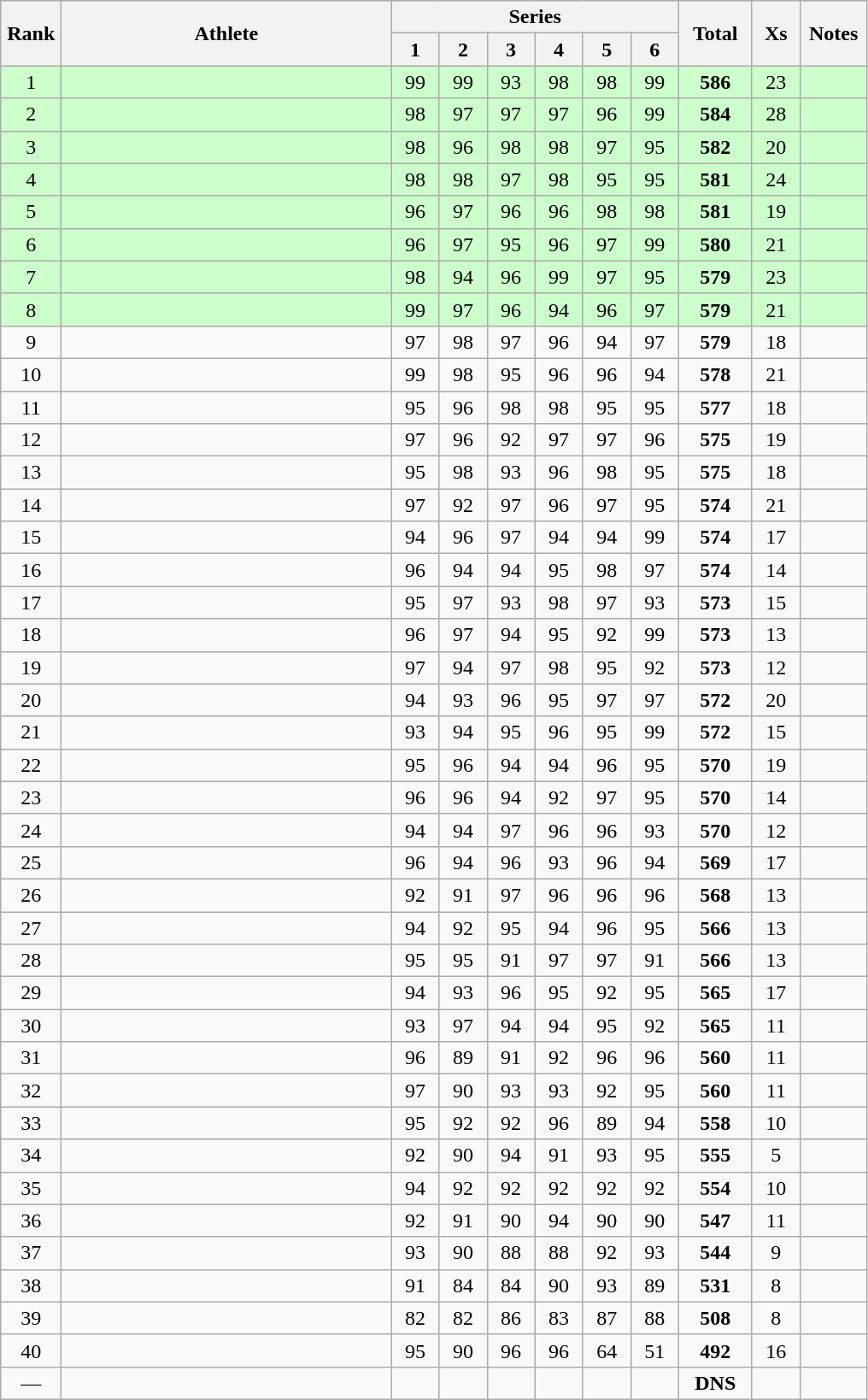<table class="wikitable" style="text-align:center">
<tr>
<th rowspan=2 width=40>Rank</th>
<th rowspan=2 width=250>Athlete</th>
<th colspan=6>Series</th>
<th rowspan=2 width=50>Total</th>
<th rowspan=2 width=30>Xs</th>
<th rowspan=2 width=45>Notes</th>
</tr>
<tr>
<th width=30>1</th>
<th width=30>2</th>
<th width=30>3</th>
<th width=30>4</th>
<th width=30>5</th>
<th width=30>6</th>
</tr>
<tr bgcolor=ccffcc>
<td>1</td>
<td align=left></td>
<td>99</td>
<td>99</td>
<td>93</td>
<td>98</td>
<td>98</td>
<td>99</td>
<td><strong>586</strong></td>
<td>23</td>
<td></td>
</tr>
<tr bgcolor=#ccffcc>
<td>2</td>
<td align=left></td>
<td>98</td>
<td>97</td>
<td>97</td>
<td>97</td>
<td>96</td>
<td>99</td>
<td><strong>584</strong></td>
<td>28</td>
<td></td>
</tr>
<tr bgcolor=#ccffcc>
<td>3</td>
<td align=left></td>
<td>98</td>
<td>96</td>
<td>98</td>
<td>98</td>
<td>97</td>
<td>95</td>
<td><strong>582</strong></td>
<td>20</td>
<td></td>
</tr>
<tr bgcolor=#ccffcc>
<td>4</td>
<td align=left></td>
<td>98</td>
<td>98</td>
<td>97</td>
<td>98</td>
<td>95</td>
<td>95</td>
<td><strong>581</strong></td>
<td>24</td>
<td></td>
</tr>
<tr bgcolor=#ccffcc>
<td>5</td>
<td align=left></td>
<td>96</td>
<td>97</td>
<td>96</td>
<td>96</td>
<td>98</td>
<td>98</td>
<td><strong>581</strong></td>
<td>19</td>
<td></td>
</tr>
<tr bgcolor=#ccffcc>
<td>6</td>
<td align=left></td>
<td>96</td>
<td>97</td>
<td>95</td>
<td>96</td>
<td>97</td>
<td>99</td>
<td><strong>580</strong></td>
<td>21</td>
<td></td>
</tr>
<tr bgcolor=#ccffcc>
<td>7</td>
<td align=left></td>
<td>98</td>
<td>94</td>
<td>96</td>
<td>99</td>
<td>97</td>
<td>95</td>
<td><strong>579</strong></td>
<td>23</td>
<td></td>
</tr>
<tr bgcolor=#ccffcc>
<td>8</td>
<td align=left></td>
<td>99</td>
<td>97</td>
<td>96</td>
<td>94</td>
<td>96</td>
<td>97</td>
<td><strong>579</strong></td>
<td>21</td>
<td></td>
</tr>
<tr>
<td>9</td>
<td align=left></td>
<td>97</td>
<td>98</td>
<td>97</td>
<td>96</td>
<td>94</td>
<td>97</td>
<td><strong>579</strong></td>
<td>18</td>
<td></td>
</tr>
<tr>
<td>10</td>
<td align=left></td>
<td>99</td>
<td>98</td>
<td>95</td>
<td>96</td>
<td>96</td>
<td>94</td>
<td><strong>578</strong></td>
<td>21</td>
<td></td>
</tr>
<tr>
<td>11</td>
<td align=left></td>
<td>95</td>
<td>96</td>
<td>98</td>
<td>98</td>
<td>95</td>
<td>95</td>
<td><strong>577</strong></td>
<td>18</td>
<td></td>
</tr>
<tr>
<td>12</td>
<td align=left></td>
<td>97</td>
<td>96</td>
<td>92</td>
<td>97</td>
<td>97</td>
<td>96</td>
<td><strong>575</strong></td>
<td>19</td>
<td></td>
</tr>
<tr>
<td>13</td>
<td align=left></td>
<td>95</td>
<td>98</td>
<td>93</td>
<td>96</td>
<td>98</td>
<td>95</td>
<td><strong>575</strong></td>
<td>18</td>
<td></td>
</tr>
<tr>
<td>14</td>
<td align=left></td>
<td>97</td>
<td>92</td>
<td>97</td>
<td>96</td>
<td>97</td>
<td>95</td>
<td><strong>574</strong></td>
<td>21</td>
<td></td>
</tr>
<tr>
<td>15</td>
<td align=left></td>
<td>94</td>
<td>96</td>
<td>97</td>
<td>94</td>
<td>94</td>
<td>99</td>
<td><strong>574</strong></td>
<td>17</td>
<td></td>
</tr>
<tr>
<td>16</td>
<td align=left></td>
<td>96</td>
<td>94</td>
<td>94</td>
<td>95</td>
<td>98</td>
<td>97</td>
<td><strong>574</strong></td>
<td>14</td>
<td></td>
</tr>
<tr>
<td>17</td>
<td align=left></td>
<td>95</td>
<td>97</td>
<td>93</td>
<td>98</td>
<td>97</td>
<td>93</td>
<td><strong>573</strong></td>
<td>15</td>
<td></td>
</tr>
<tr>
<td>18</td>
<td align=left></td>
<td>96</td>
<td>97</td>
<td>94</td>
<td>95</td>
<td>92</td>
<td>99</td>
<td><strong>573</strong></td>
<td>13</td>
<td></td>
</tr>
<tr>
<td>19</td>
<td align=left></td>
<td>97</td>
<td>94</td>
<td>97</td>
<td>98</td>
<td>95</td>
<td>92</td>
<td><strong>573</strong></td>
<td>12</td>
<td></td>
</tr>
<tr>
<td>20</td>
<td align=left></td>
<td>94</td>
<td>93</td>
<td>96</td>
<td>95</td>
<td>97</td>
<td>97</td>
<td><strong>572</strong></td>
<td>20</td>
<td></td>
</tr>
<tr>
<td>21</td>
<td align=left></td>
<td>93</td>
<td>94</td>
<td>95</td>
<td>96</td>
<td>95</td>
<td>99</td>
<td><strong>572</strong></td>
<td>15</td>
<td></td>
</tr>
<tr>
<td>22</td>
<td align=left></td>
<td>95</td>
<td>96</td>
<td>94</td>
<td>94</td>
<td>96</td>
<td>95</td>
<td><strong>570</strong></td>
<td>19</td>
<td></td>
</tr>
<tr>
<td>23</td>
<td align=left></td>
<td>96</td>
<td>96</td>
<td>94</td>
<td>92</td>
<td>97</td>
<td>95</td>
<td><strong>570</strong></td>
<td>14</td>
<td></td>
</tr>
<tr>
<td>24</td>
<td align=left></td>
<td>94</td>
<td>94</td>
<td>97</td>
<td>96</td>
<td>96</td>
<td>93</td>
<td><strong>570</strong></td>
<td>12</td>
<td></td>
</tr>
<tr>
<td>25</td>
<td align=left></td>
<td>96</td>
<td>94</td>
<td>96</td>
<td>93</td>
<td>96</td>
<td>94</td>
<td><strong>569</strong></td>
<td>17</td>
<td></td>
</tr>
<tr>
<td>26</td>
<td align=left></td>
<td>92</td>
<td>91</td>
<td>97</td>
<td>96</td>
<td>96</td>
<td>96</td>
<td><strong>568</strong></td>
<td>13</td>
<td></td>
</tr>
<tr>
<td>27</td>
<td align=left></td>
<td>94</td>
<td>92</td>
<td>95</td>
<td>94</td>
<td>96</td>
<td>95</td>
<td><strong>566</strong></td>
<td>13</td>
<td></td>
</tr>
<tr>
<td>28</td>
<td align=left></td>
<td>95</td>
<td>95</td>
<td>91</td>
<td>97</td>
<td>97</td>
<td>91</td>
<td><strong>566</strong></td>
<td>13</td>
<td></td>
</tr>
<tr>
<td>29</td>
<td align=left></td>
<td>94</td>
<td>93</td>
<td>96</td>
<td>95</td>
<td>92</td>
<td>95</td>
<td><strong>565</strong></td>
<td>17</td>
<td></td>
</tr>
<tr>
<td>30</td>
<td align=left></td>
<td>93</td>
<td>97</td>
<td>94</td>
<td>94</td>
<td>95</td>
<td>92</td>
<td><strong>565</strong></td>
<td>11</td>
<td></td>
</tr>
<tr>
<td>31</td>
<td align=left></td>
<td>96</td>
<td>89</td>
<td>91</td>
<td>92</td>
<td>96</td>
<td>96</td>
<td><strong>560</strong></td>
<td>11</td>
<td></td>
</tr>
<tr>
<td>32</td>
<td align=left></td>
<td>97</td>
<td>90</td>
<td>93</td>
<td>93</td>
<td>92</td>
<td>95</td>
<td><strong>560</strong></td>
<td>11</td>
<td></td>
</tr>
<tr>
<td>33</td>
<td align=left></td>
<td>95</td>
<td>92</td>
<td>92</td>
<td>96</td>
<td>89</td>
<td>94</td>
<td><strong>558</strong></td>
<td>10</td>
<td></td>
</tr>
<tr>
<td>34</td>
<td align=left></td>
<td>92</td>
<td>90</td>
<td>94</td>
<td>91</td>
<td>93</td>
<td>95</td>
<td><strong>555</strong></td>
<td>5</td>
<td></td>
</tr>
<tr>
<td>35</td>
<td align=left></td>
<td>94</td>
<td>92</td>
<td>92</td>
<td>92</td>
<td>92</td>
<td>92</td>
<td><strong>554</strong></td>
<td>10</td>
<td></td>
</tr>
<tr>
<td>36</td>
<td align=left></td>
<td>92</td>
<td>91</td>
<td>90</td>
<td>94</td>
<td>90</td>
<td>90</td>
<td><strong>547</strong></td>
<td>11</td>
<td></td>
</tr>
<tr>
<td>37</td>
<td align=left></td>
<td>93</td>
<td>90</td>
<td>88</td>
<td>88</td>
<td>92</td>
<td>93</td>
<td><strong>544</strong></td>
<td>9</td>
<td></td>
</tr>
<tr>
<td>38</td>
<td align=left></td>
<td>91</td>
<td>84</td>
<td>84</td>
<td>90</td>
<td>93</td>
<td>89</td>
<td><strong>531</strong></td>
<td>8</td>
<td></td>
</tr>
<tr>
<td>39</td>
<td align=left></td>
<td>82</td>
<td>82</td>
<td>86</td>
<td>83</td>
<td>87</td>
<td>88</td>
<td><strong>508</strong></td>
<td>8</td>
<td></td>
</tr>
<tr>
<td>40</td>
<td align=left></td>
<td>95</td>
<td>90</td>
<td>96</td>
<td>96</td>
<td>64</td>
<td>51</td>
<td><strong>492</strong></td>
<td>16</td>
<td></td>
</tr>
<tr>
<td>—</td>
<td align=left></td>
<td></td>
<td></td>
<td></td>
<td></td>
<td></td>
<td></td>
<td><strong>DNS</strong></td>
<td></td>
<td></td>
</tr>
</table>
